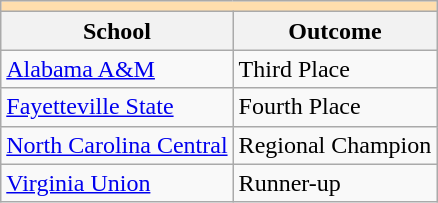<table class="wikitable" style="float:left; margin-right:1em;">
<tr>
<th colspan="3" style="background:#ffdead;"></th>
</tr>
<tr>
<th>School</th>
<th>Outcome</th>
</tr>
<tr>
<td><a href='#'>Alabama A&M</a></td>
<td>Third Place</td>
</tr>
<tr>
<td><a href='#'>Fayetteville State</a></td>
<td>Fourth Place</td>
</tr>
<tr>
<td><a href='#'>North Carolina Central</a></td>
<td>Regional Champion</td>
</tr>
<tr>
<td><a href='#'>Virginia Union</a></td>
<td>Runner-up</td>
</tr>
</table>
